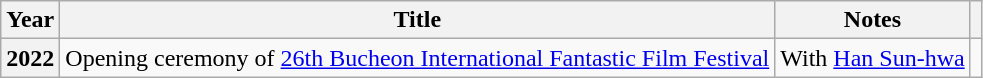<table class="wikitable plainrowheaders">
<tr>
<th scope="col">Year</th>
<th scope="col">Title</th>
<th scope="col">Notes</th>
<th scope="col" class="unsortable"></th>
</tr>
<tr>
<th scope="row">2022</th>
<td>Opening ceremony of <a href='#'>26th Bucheon International Fantastic Film Festival</a></td>
<td>With <a href='#'>Han Sun-hwa</a></td>
<td style="text-align:center"></td>
</tr>
</table>
